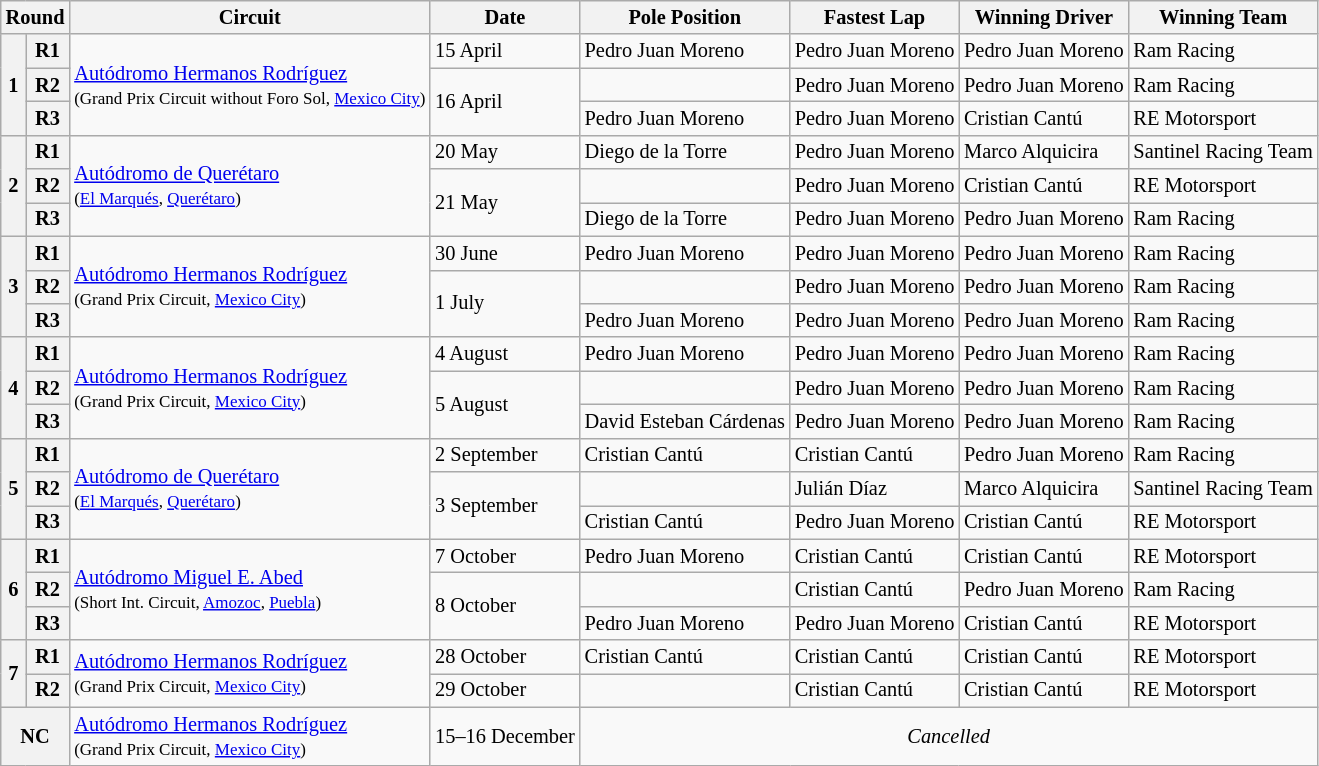<table class="wikitable" style="font-size: 85%">
<tr>
<th colspan=2>Round</th>
<th>Circuit</th>
<th>Date</th>
<th>Pole Position</th>
<th>Fastest Lap</th>
<th>Winning Driver</th>
<th>Winning Team</th>
</tr>
<tr>
<th rowspan=3>1</th>
<th>R1</th>
<td rowspan=3 nowrap><a href='#'>Autódromo Hermanos Rodríguez</a><br><small>(Grand Prix Circuit without Foro Sol, <a href='#'>Mexico City</a>)</small></td>
<td>15 April</td>
<td nowrap> Pedro Juan Moreno</td>
<td nowrap> Pedro Juan Moreno</td>
<td nowrap> Pedro Juan Moreno</td>
<td nowrap> Ram Racing</td>
</tr>
<tr>
<th>R2</th>
<td rowspan=2>16 April</td>
<td></td>
<td> Pedro Juan Moreno</td>
<td> Pedro Juan Moreno</td>
<td> Ram Racing</td>
</tr>
<tr>
<th>R3</th>
<td> Pedro Juan Moreno</td>
<td> Pedro Juan Moreno</td>
<td> Cristian Cantú</td>
<td> RE Motorsport</td>
</tr>
<tr>
<th rowspan=3>2</th>
<th>R1</th>
<td rowspan=3><a href='#'>Autódromo de Querétaro</a><br><small>(<a href='#'>El Marqués</a>, <a href='#'>Querétaro</a>)</small></td>
<td>20 May</td>
<td> Diego de la Torre</td>
<td> Pedro Juan Moreno</td>
<td> Marco Alquicira</td>
<td> Santinel Racing Team</td>
</tr>
<tr>
<th>R2</th>
<td rowspan=2>21 May</td>
<td></td>
<td> Pedro Juan Moreno</td>
<td> Cristian Cantú</td>
<td> RE Motorsport</td>
</tr>
<tr>
<th>R3</th>
<td> Diego de la Torre</td>
<td> Pedro Juan Moreno</td>
<td> Pedro Juan Moreno</td>
<td> Ram Racing</td>
</tr>
<tr>
<th rowspan=3>3</th>
<th>R1</th>
<td rowspan=3><a href='#'>Autódromo Hermanos Rodríguez</a><br><small>(Grand Prix Circuit, <a href='#'>Mexico City</a>)</small></td>
<td>30 June</td>
<td> Pedro Juan Moreno</td>
<td> Pedro Juan Moreno</td>
<td> Pedro Juan Moreno</td>
<td> Ram Racing</td>
</tr>
<tr>
<th>R2</th>
<td rowspan=2>1 July</td>
<td></td>
<td> Pedro Juan Moreno</td>
<td> Pedro Juan Moreno</td>
<td> Ram Racing</td>
</tr>
<tr>
<th>R3</th>
<td> Pedro Juan Moreno</td>
<td> Pedro Juan Moreno</td>
<td> Pedro Juan Moreno</td>
<td> Ram Racing</td>
</tr>
<tr>
<th rowspan=3>4</th>
<th>R1</th>
<td rowspan=3><a href='#'>Autódromo Hermanos Rodríguez</a><br><small>(Grand Prix Circuit, <a href='#'>Mexico City</a>)</small></td>
<td>4 August</td>
<td> Pedro Juan Moreno</td>
<td> Pedro Juan Moreno</td>
<td> Pedro Juan Moreno</td>
<td> Ram Racing</td>
</tr>
<tr>
<th>R2</th>
<td rowspan=2>5 August</td>
<td></td>
<td> Pedro Juan Moreno</td>
<td> Pedro Juan Moreno</td>
<td> Ram Racing</td>
</tr>
<tr>
<th>R3</th>
<td nowrap> David Esteban Cárdenas</td>
<td> Pedro Juan Moreno</td>
<td> Pedro Juan Moreno</td>
<td> Ram Racing</td>
</tr>
<tr>
<th rowspan=3>5</th>
<th>R1</th>
<td rowspan=3><a href='#'>Autódromo de Querétaro</a><br><small>(<a href='#'>El Marqués</a>, <a href='#'>Querétaro</a>)</small></td>
<td>2 September</td>
<td> Cristian Cantú</td>
<td> Cristian Cantú</td>
<td> Pedro Juan Moreno</td>
<td> Ram Racing</td>
</tr>
<tr>
<th>R2</th>
<td rowspan=2>3 September</td>
<td></td>
<td> Julián Díaz</td>
<td> Marco Alquicira</td>
<td nowrap> Santinel Racing Team</td>
</tr>
<tr>
<th>R3</th>
<td> Cristian Cantú</td>
<td> Pedro Juan Moreno</td>
<td> Cristian Cantú</td>
<td> RE Motorsport</td>
</tr>
<tr>
<th rowspan=3>6</th>
<th>R1</th>
<td rowspan=3><a href='#'>Autódromo Miguel E. Abed</a><br><small>(Short Int. Circuit, <a href='#'>Amozoc</a>, <a href='#'>Puebla</a>)</small></td>
<td>7 October</td>
<td> Pedro Juan Moreno</td>
<td> Cristian Cantú</td>
<td> Cristian Cantú</td>
<td> RE Motorsport</td>
</tr>
<tr>
<th>R2</th>
<td rowspan=2>8 October</td>
<td></td>
<td> Cristian Cantú</td>
<td> Pedro Juan Moreno</td>
<td> Ram Racing</td>
</tr>
<tr>
<th>R3</th>
<td> Pedro Juan Moreno</td>
<td> Pedro Juan Moreno</td>
<td> Cristian Cantú</td>
<td> RE Motorsport</td>
</tr>
<tr>
<th rowspan=2>7</th>
<th>R1</th>
<td rowspan=2><a href='#'>Autódromo Hermanos Rodríguez</a><br><small>(Grand Prix Circuit, <a href='#'>Mexico City</a>)</small></td>
<td>28 October</td>
<td> Cristian Cantú</td>
<td> Cristian Cantú</td>
<td> Cristian Cantú</td>
<td> RE Motorsport</td>
</tr>
<tr>
<th>R2</th>
<td>29 October</td>
<td></td>
<td> Cristian Cantú</td>
<td> Cristian Cantú</td>
<td> RE Motorsport</td>
</tr>
<tr>
<th colspan=2>NC</th>
<td><a href='#'>Autódromo Hermanos Rodríguez</a><br><small>(Grand Prix Circuit, <a href='#'>Mexico City</a>)</small></td>
<td nowrap>15–16 December</td>
<td colspan=4 style="text-align:center"><em>Cancelled</em></td>
</tr>
</table>
